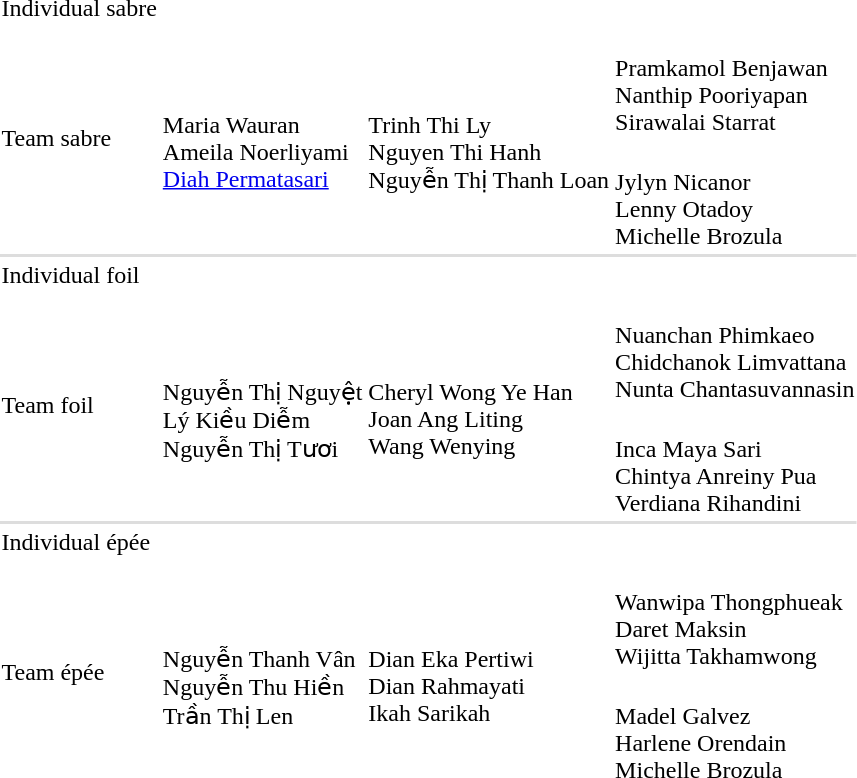<table>
<tr>
<td rowspan=2>Individual sabre</td>
<td rowspan=2 nowrap=true></td>
<td rowspan=2></td>
<td></td>
</tr>
<tr>
<td></td>
</tr>
<tr>
<td rowspan=2>Team sabre</td>
<td rowspan=2><br>Maria Wauran<br>Ameila Noerliyami<br><a href='#'>Diah Permatasari</a></td>
<td rowspan=2 nowrap=true><br>Trinh Thi Ly<br>Nguyen Thi Hanh<br>Nguyễn Thị Thanh Loan</td>
<td><br>Pramkamol Benjawan<br>Nanthip Pooriyapan<br>Sirawalai Starrat</td>
</tr>
<tr>
<td><br>Jylyn Nicanor<br>Lenny Otadoy<br>Michelle Brozula</td>
</tr>
<tr bgcolor=#DDDDDD>
<td colspan=4></td>
</tr>
<tr>
<td rowspan=2>Individual foil</td>
<td rowspan=2></td>
<td rowspan=2></td>
<td></td>
</tr>
<tr>
<td></td>
</tr>
<tr>
<td rowspan=2>Team foil</td>
<td rowspan=2><br>Nguyễn Thị Nguyệt<br>Lý Kiều Diễm<br>Nguyễn Thị Tươi</td>
<td rowspan=2><br>Cheryl Wong Ye Han<br>Joan Ang Liting<br>Wang Wenying</td>
<td nowrap=true><br>Nuanchan Phimkaeo<br>Chidchanok Limvattana<br>Nunta Chantasuvannasin</td>
</tr>
<tr>
<td><br>Inca Maya Sari<br>Chintya Anreiny Pua<br>Verdiana Rihandini</td>
</tr>
<tr bgcolor=#DDDDDD>
<td colspan=4></td>
</tr>
<tr>
<td rowspan=2>Individual épée</td>
<td rowspan=2></td>
<td rowspan=2></td>
<td></td>
</tr>
<tr>
<td></td>
</tr>
<tr>
<td rowspan=2>Team épée</td>
<td rowspan=2><br>Nguyễn Thanh Vân<br>Nguyễn Thu Hiền<br>Trần Thị Len</td>
<td rowspan=2><br>Dian Eka Pertiwi<br>Dian Rahmayati<br>Ikah Sarikah</td>
<td><br>Wanwipa Thongphueak<br>Daret Maksin<br>Wijitta Takhamwong</td>
</tr>
<tr>
<td><br>Madel Galvez<br>Harlene Orendain<br>Michelle Brozula</td>
</tr>
</table>
